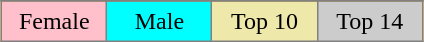<table border="2" cellpadding="4" style="background:orange; border:1px solid gray; border-collapse:collapse; margin:1em auto; text-align:center;">
<tr>
</tr>
<tr>
<td style="background:pink;" width="20%">Female</td>
<td style="background:cyan;" width="20%">Male</td>
<td style="background:palegoldenrod;" width="20%">Top 10</td>
<td style="background:#CCCCCC;" width="20%">Top 14</td>
</tr>
</table>
